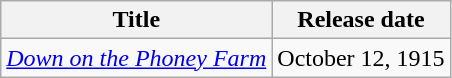<table class="wikitable">
<tr>
<th>Title</th>
<th>Release date</th>
</tr>
<tr>
<td><em><a href='#'>Down on the Phoney Farm</a></em></td>
<td>October 12, 1915</td>
</tr>
</table>
